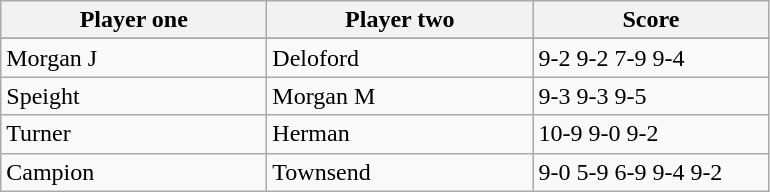<table class="wikitable">
<tr>
<th width=170>Player one</th>
<th width=170>Player two</th>
<th width=150>Score</th>
</tr>
<tr>
</tr>
<tr>
<td> Morgan J</td>
<td> Deloford</td>
<td>9-2 9-2 7-9 9-4</td>
</tr>
<tr>
<td> Speight</td>
<td> Morgan M</td>
<td>9-3 9-3 9-5</td>
</tr>
<tr>
<td> Turner</td>
<td> Herman</td>
<td>10-9 9-0 9-2</td>
</tr>
<tr>
<td> Campion</td>
<td> Townsend</td>
<td>9-0 5-9 6-9 9-4 9-2</td>
</tr>
</table>
